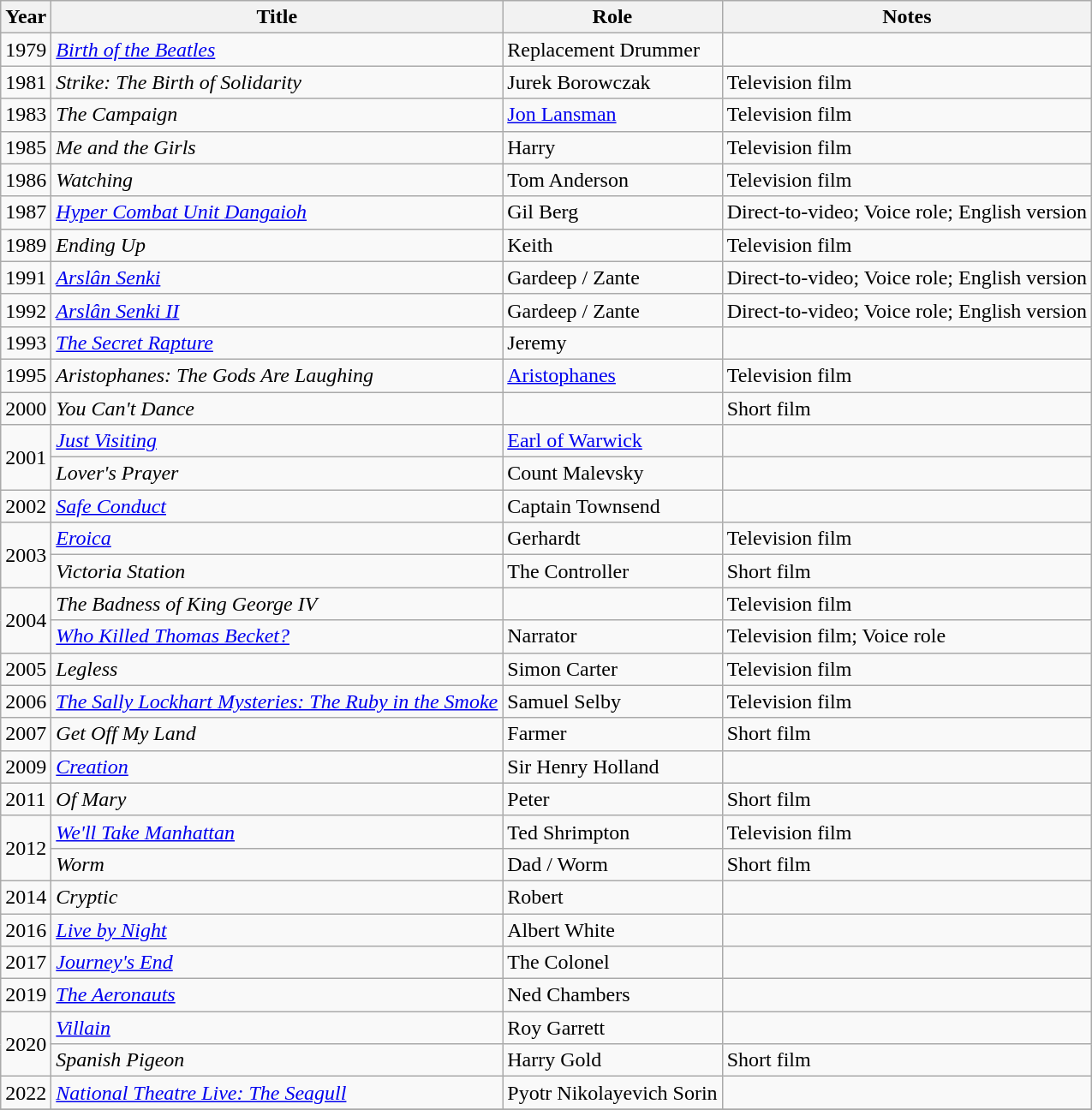<table class="wikitable sortable">
<tr>
<th>Year</th>
<th>Title</th>
<th>Role</th>
<th>Notes</th>
</tr>
<tr>
<td>1979</td>
<td><em><a href='#'>Birth of the Beatles</a></em></td>
<td>Replacement Drummer</td>
<td></td>
</tr>
<tr>
<td>1981</td>
<td><em>Strike: The Birth of Solidarity</em></td>
<td>Jurek Borowczak</td>
<td>Television film</td>
</tr>
<tr>
<td>1983</td>
<td><em>The Campaign</em></td>
<td><a href='#'>Jon Lansman</a></td>
<td>Television film</td>
</tr>
<tr>
<td>1985</td>
<td><em>Me and the Girls</em></td>
<td>Harry</td>
<td>Television film</td>
</tr>
<tr>
<td>1986</td>
<td><em>Watching</em></td>
<td>Tom Anderson</td>
<td>Television film</td>
</tr>
<tr>
<td>1987</td>
<td><em><a href='#'>Hyper Combat Unit Dangaioh</a></em></td>
<td>Gil Berg</td>
<td>Direct-to-video; Voice role; English version</td>
</tr>
<tr>
<td>1989</td>
<td><em>Ending Up</em></td>
<td>Keith</td>
<td>Television film</td>
</tr>
<tr>
<td>1991</td>
<td><em><a href='#'>Arslân Senki</a></em></td>
<td>Gardeep / Zante</td>
<td>Direct-to-video; Voice role; English version</td>
</tr>
<tr>
<td>1992</td>
<td><em><a href='#'>Arslân Senki II</a></em></td>
<td>Gardeep / Zante</td>
<td>Direct-to-video; Voice role; English version</td>
</tr>
<tr>
<td>1993</td>
<td><em><a href='#'>The Secret Rapture</a></em></td>
<td>Jeremy</td>
<td></td>
</tr>
<tr>
<td>1995</td>
<td><em>Aristophanes: The Gods Are Laughing</em></td>
<td><a href='#'>Aristophanes</a></td>
<td>Television film</td>
</tr>
<tr>
<td>2000</td>
<td><em>You Can't Dance</em></td>
<td></td>
<td>Short film</td>
</tr>
<tr>
<td rowspan="2">2001</td>
<td><em><a href='#'>Just Visiting</a></em></td>
<td><a href='#'>Earl of Warwick</a></td>
<td></td>
</tr>
<tr>
<td><em>Lover's Prayer</em></td>
<td>Count Malevsky</td>
<td></td>
</tr>
<tr>
<td>2002</td>
<td><em><a href='#'>Safe Conduct</a></em></td>
<td>Captain Townsend</td>
<td></td>
</tr>
<tr>
<td rowspan="2">2003</td>
<td><em><a href='#'>Eroica</a></em></td>
<td>Gerhardt</td>
<td>Television film</td>
</tr>
<tr>
<td><em>Victoria Station</em></td>
<td>The Controller</td>
<td>Short film</td>
</tr>
<tr>
<td rowspan="2">2004</td>
<td><em>The Badness of King George IV</em></td>
<td></td>
<td>Television film</td>
</tr>
<tr>
<td><em><a href='#'>Who Killed Thomas Becket?</a></em></td>
<td>Narrator</td>
<td>Television film; Voice role</td>
</tr>
<tr>
<td>2005</td>
<td><em>Legless</em></td>
<td>Simon Carter</td>
<td>Television film</td>
</tr>
<tr>
<td>2006</td>
<td><em><a href='#'>The Sally Lockhart Mysteries: The Ruby in the Smoke</a></em></td>
<td>Samuel Selby</td>
<td>Television film</td>
</tr>
<tr>
<td>2007</td>
<td><em>Get Off My Land</em></td>
<td>Farmer</td>
<td>Short film</td>
</tr>
<tr>
<td>2009</td>
<td><em><a href='#'>Creation</a></em></td>
<td>Sir Henry Holland</td>
<td></td>
</tr>
<tr>
<td>2011</td>
<td><em>Of Mary</em></td>
<td>Peter</td>
<td>Short film</td>
</tr>
<tr>
<td rowspan="2">2012</td>
<td><em><a href='#'>We'll Take Manhattan</a></em></td>
<td>Ted Shrimpton</td>
<td>Television film</td>
</tr>
<tr>
<td><em>Worm</em></td>
<td>Dad / Worm</td>
<td>Short film</td>
</tr>
<tr>
<td>2014</td>
<td><em>Cryptic</em></td>
<td>Robert</td>
<td></td>
</tr>
<tr>
<td>2016</td>
<td><em><a href='#'>Live by Night</a></em></td>
<td>Albert White</td>
<td></td>
</tr>
<tr>
<td>2017</td>
<td><em><a href='#'>Journey's End</a></em></td>
<td>The Colonel</td>
<td></td>
</tr>
<tr>
<td>2019</td>
<td><em><a href='#'>The Aeronauts</a></em></td>
<td>Ned Chambers</td>
<td></td>
</tr>
<tr>
<td rowspan="2">2020</td>
<td><em><a href='#'>Villain</a></em></td>
<td>Roy Garrett</td>
<td></td>
</tr>
<tr>
<td><em>Spanish Pigeon</em></td>
<td>Harry Gold</td>
<td>Short film</td>
</tr>
<tr>
<td>2022</td>
<td><em><a href='#'>National Theatre Live: The Seagull</a></em></td>
<td>Pyotr Nikolayevich Sorin</td>
<td></td>
</tr>
<tr>
</tr>
</table>
